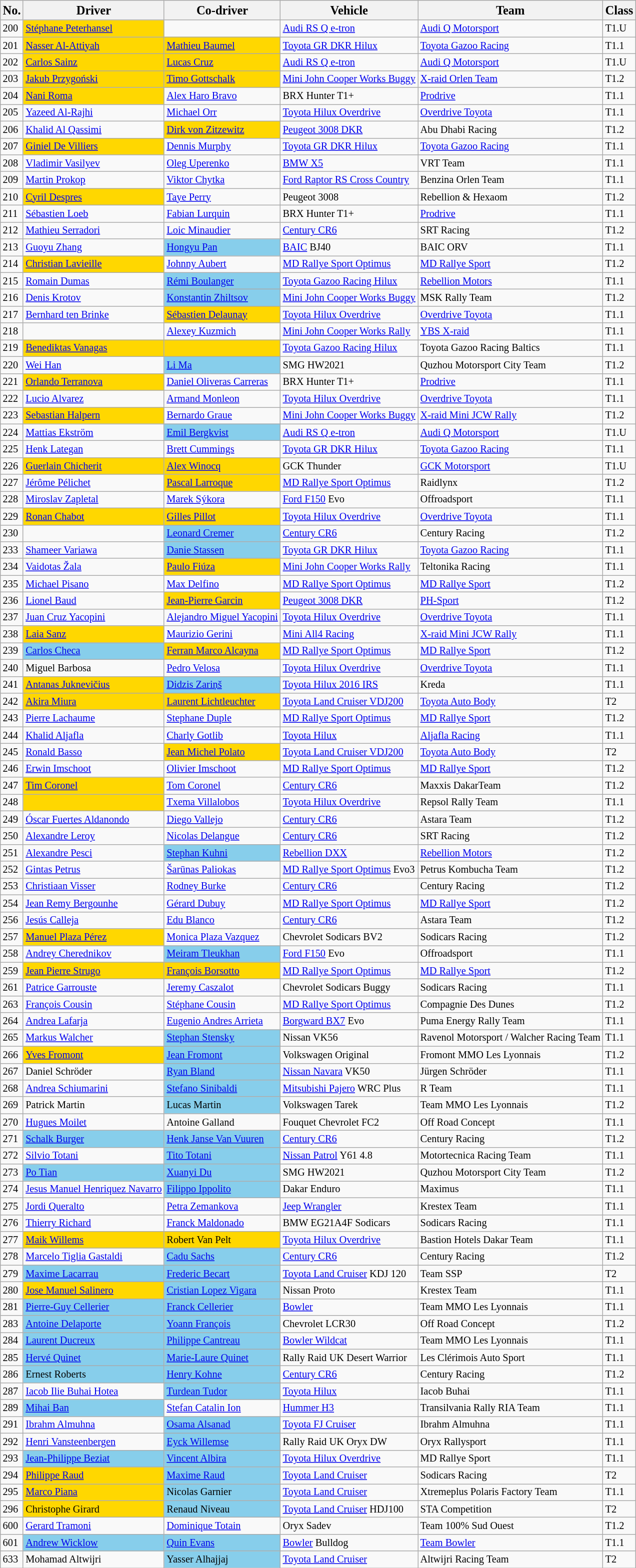<table class="wikitable sortable" style="font-size:85%;">
<tr>
<th><big>No.</big></th>
<th><big>Driver</big></th>
<th><big>Co-driver</big></th>
<th><big>Vehicle</big></th>
<th><big>Team</big></th>
<th><big>Class</big></th>
</tr>
<tr>
<td>200</td>
<td style="background:gold;"> <a href='#'>Stéphane Peterhansel</a></td>
<td> </td>
<td><a href='#'>Audi RS Q e-tron</a></td>
<td><a href='#'>Audi Q Motorsport</a></td>
<td>T1.U</td>
</tr>
<tr>
<td>201</td>
<td style="background:gold;"> <a href='#'>Nasser Al-Attiyah</a></td>
<td style="background:gold;"> <a href='#'>Mathieu Baumel</a></td>
<td><a href='#'>Toyota GR DKR Hilux</a></td>
<td><a href='#'>Toyota Gazoo Racing</a></td>
<td>T1.1</td>
</tr>
<tr>
<td>202</td>
<td style="background:gold;"> <a href='#'>Carlos Sainz</a></td>
<td style="background:gold;"> <a href='#'>Lucas Cruz</a></td>
<td><a href='#'>Audi RS Q e-tron</a></td>
<td><a href='#'>Audi Q Motorsport</a></td>
<td>T1.U</td>
</tr>
<tr>
<td>203</td>
<td style="background:gold;"> <a href='#'>Jakub Przygoński</a></td>
<td style="background:gold;"> <a href='#'>Timo Gottschalk</a></td>
<td><a href='#'>Mini John Cooper Works Buggy</a></td>
<td><a href='#'>X-raid Orlen Team</a></td>
<td>T1.2</td>
</tr>
<tr>
<td>204</td>
<td style="background:gold;"> <a href='#'>Nani Roma</a></td>
<td> <a href='#'>Alex Haro Bravo</a></td>
<td>BRX Hunter T1+</td>
<td><a href='#'>Prodrive</a></td>
<td>T1.1</td>
</tr>
<tr>
<td>205</td>
<td> <a href='#'>Yazeed Al-Rajhi</a></td>
<td> <a href='#'>Michael Orr</a></td>
<td><a href='#'>Toyota Hilux Overdrive</a></td>
<td><a href='#'>Overdrive Toyota</a></td>
<td>T1.1</td>
</tr>
<tr>
<td>206</td>
<td> <a href='#'>Khalid Al Qassimi</a></td>
<td style="background:gold;"> <a href='#'>Dirk von Zitzewitz</a></td>
<td><a href='#'>Peugeot 3008 DKR</a></td>
<td>Abu Dhabi Racing</td>
<td>T1.2</td>
</tr>
<tr>
<td>207</td>
<td style="background:gold;"> <a href='#'>Giniel De Villiers</a></td>
<td> <a href='#'>Dennis Murphy</a></td>
<td><a href='#'>Toyota GR DKR Hilux</a></td>
<td><a href='#'>Toyota Gazoo Racing</a></td>
<td>T1.1</td>
</tr>
<tr>
<td>208</td>
<td> <a href='#'>Vladimir Vasilyev</a></td>
<td> <a href='#'>Oleg Uperenko</a></td>
<td><a href='#'>BMW X5</a></td>
<td>VRT Team</td>
<td>T1.1</td>
</tr>
<tr>
<td>209</td>
<td> <a href='#'>Martin Prokop</a></td>
<td> <a href='#'>Viktor Chytka</a></td>
<td><a href='#'>Ford Raptor RS Cross Country</a></td>
<td>Benzina Orlen Team</td>
<td>T1.1</td>
</tr>
<tr>
<td>210</td>
<td style="background:gold;"> <a href='#'>Cyril Despres</a></td>
<td> <a href='#'>Taye Perry</a></td>
<td>Peugeot 3008</td>
<td>Rebellion & Hexaom</td>
<td>T1.2</td>
</tr>
<tr>
<td>211</td>
<td> <a href='#'>Sébastien Loeb</a></td>
<td> <a href='#'>Fabian Lurquin</a></td>
<td>BRX Hunter T1+</td>
<td><a href='#'>Prodrive</a></td>
<td>T1.1</td>
</tr>
<tr>
<td>212</td>
<td> <a href='#'>Mathieu Serradori</a></td>
<td> <a href='#'>Loic Minaudier</a></td>
<td><a href='#'>Century CR6</a></td>
<td>SRT Racing</td>
<td>T1.2</td>
</tr>
<tr>
<td>213</td>
<td> <a href='#'>Guoyu Zhang</a></td>
<td style="background:skyblue;"> <a href='#'>Hongyu Pan</a></td>
<td><a href='#'>BAIC</a> BJ40</td>
<td>BAIC ORV</td>
<td>T1.1</td>
</tr>
<tr>
<td>214</td>
<td style="background:gold;"> <a href='#'>Christian Lavieille</a></td>
<td> <a href='#'>Johnny Aubert</a></td>
<td><a href='#'>MD Rallye Sport Optimus</a></td>
<td><a href='#'>MD Rallye Sport</a></td>
<td>T1.2</td>
</tr>
<tr>
<td>215</td>
<td> <a href='#'>Romain Dumas</a></td>
<td style="background:skyblue;"> <a href='#'>Rémi Boulanger</a></td>
<td><a href='#'>Toyota Gazoo Racing Hilux</a></td>
<td><a href='#'>Rebellion Motors</a></td>
<td>T1.1</td>
</tr>
<tr>
<td>216</td>
<td> <a href='#'>Denis Krotov</a></td>
<td style="background:skyblue;"> <a href='#'>Konstantin Zhiltsov</a></td>
<td><a href='#'>Mini John Cooper Works Buggy</a></td>
<td>MSK Rally Team</td>
<td>T1.2</td>
</tr>
<tr>
<td>217</td>
<td> <a href='#'>Bernhard ten Brinke</a></td>
<td style="background:gold;"> <a href='#'>Sébastien Delaunay</a></td>
<td><a href='#'>Toyota Hilux Overdrive</a></td>
<td><a href='#'>Overdrive Toyota</a></td>
<td>T1.1</td>
</tr>
<tr>
<td>218</td>
<td> </td>
<td> <a href='#'>Alexey Kuzmich</a></td>
<td><a href='#'>Mini John Cooper Works Rally</a></td>
<td><a href='#'>YBS X-raid</a></td>
<td>T1.1</td>
</tr>
<tr>
<td>219</td>
<td style="background:gold;"> <a href='#'>Benediktas Vanagas</a></td>
<td style="background:gold;"> </td>
<td><a href='#'>Toyota Gazoo Racing Hilux</a></td>
<td>Toyota Gazoo Racing Baltics</td>
<td>T1.1</td>
</tr>
<tr>
<td>220</td>
<td> <a href='#'>Wei Han</a></td>
<td style="background:skyblue;"> <a href='#'>Li Ma</a></td>
<td>SMG HW2021</td>
<td>Quzhou Motorsport City Team</td>
<td>T1.2</td>
</tr>
<tr>
<td>221</td>
<td style="background:gold;"> <a href='#'>Orlando Terranova</a></td>
<td> <a href='#'>Daniel Oliveras Carreras</a></td>
<td>BRX Hunter T1+</td>
<td><a href='#'>Prodrive</a></td>
<td>T1.1</td>
</tr>
<tr>
<td>222</td>
<td> <a href='#'>Lucio Alvarez</a></td>
<td> <a href='#'>Armand Monleon</a></td>
<td><a href='#'>Toyota Hilux Overdrive</a></td>
<td><a href='#'>Overdrive Toyota</a></td>
<td>T1.1</td>
</tr>
<tr>
<td>223</td>
<td style="background:gold;"> <a href='#'>Sebastian Halpern</a></td>
<td> <a href='#'>Bernardo Graue</a></td>
<td><a href='#'>Mini John Cooper Works Buggy</a></td>
<td><a href='#'>X-raid Mini JCW Rally</a></td>
<td>T1.2</td>
</tr>
<tr>
<td>224</td>
<td> <a href='#'>Mattias Ekström</a></td>
<td style="background:skyblue;"> <a href='#'>Emil Bergkvist</a></td>
<td><a href='#'>Audi RS Q e-tron</a></td>
<td><a href='#'>Audi Q Motorsport</a></td>
<td>T1.U</td>
</tr>
<tr>
<td>225</td>
<td> <a href='#'>Henk Lategan</a></td>
<td> <a href='#'>Brett Cummings</a></td>
<td><a href='#'>Toyota GR DKR Hilux</a></td>
<td><a href='#'>Toyota Gazoo Racing</a></td>
<td>T1.1</td>
</tr>
<tr>
<td>226</td>
<td style="background:gold;"> <a href='#'>Guerlain Chicherit</a></td>
<td style="background:gold;"> <a href='#'>Alex Winocq</a></td>
<td>GCK Thunder</td>
<td><a href='#'>GCK Motorsport</a></td>
<td>T1.U</td>
</tr>
<tr>
<td>227</td>
<td> <a href='#'>Jérôme Pélichet</a></td>
<td style="background:gold;"> <a href='#'>Pascal Larroque</a></td>
<td><a href='#'>MD Rallye Sport Optimus</a></td>
<td>Raidlynx</td>
<td>T1.2</td>
</tr>
<tr>
<td>228</td>
<td> <a href='#'>Miroslav Zapletal</a></td>
<td> <a href='#'>Marek Sýkora</a></td>
<td><a href='#'>Ford F150</a> Evo</td>
<td>Offroadsport</td>
<td>T1.1</td>
</tr>
<tr>
<td>229</td>
<td style="background:gold;"> <a href='#'>Ronan Chabot</a></td>
<td style="background:gold;"> <a href='#'>Gilles Pillot</a></td>
<td><a href='#'>Toyota Hilux Overdrive</a></td>
<td><a href='#'>Overdrive Toyota</a></td>
<td>T1.1</td>
</tr>
<tr>
<td>230</td>
<td> </td>
<td style="background:skyblue;"> <a href='#'>Leonard Cremer</a></td>
<td><a href='#'>Century CR6</a></td>
<td>Century Racing</td>
<td>T1.2</td>
</tr>
<tr>
<td>233</td>
<td> <a href='#'>Shameer Variawa</a></td>
<td style="background:skyblue;"> <a href='#'>Danie Stassen</a></td>
<td><a href='#'>Toyota GR DKR Hilux</a></td>
<td><a href='#'>Toyota Gazoo Racing</a></td>
<td>T1.1</td>
</tr>
<tr>
<td>234</td>
<td> <a href='#'>Vaidotas Žala</a></td>
<td style="background:gold;"> <a href='#'>Paulo Fiúza</a></td>
<td><a href='#'>Mini John Cooper Works Rally</a></td>
<td>Teltonika Racing</td>
<td>T1.1</td>
</tr>
<tr>
<td>235</td>
<td> <a href='#'>Michael Pisano</a></td>
<td> <a href='#'>Max Delfino</a></td>
<td><a href='#'>MD Rallye Sport Optimus</a></td>
<td><a href='#'>MD Rallye Sport</a></td>
<td>T1.2</td>
</tr>
<tr>
<td>236</td>
<td> <a href='#'>Lionel Baud</a></td>
<td style="background:gold;"> <a href='#'>Jean-Pierre Garcin</a></td>
<td><a href='#'>Peugeot 3008 DKR</a></td>
<td><a href='#'>PH-Sport</a></td>
<td>T1.2</td>
</tr>
<tr>
<td>237</td>
<td> <a href='#'>Juan Cruz Yacopini</a></td>
<td> <a href='#'>Alejandro Miguel Yacopini</a></td>
<td><a href='#'>Toyota Hilux Overdrive</a></td>
<td><a href='#'>Overdrive Toyota</a></td>
<td>T1.1</td>
</tr>
<tr>
<td>238</td>
<td style="background:gold;"> <a href='#'>Laia Sanz</a></td>
<td> <a href='#'>Maurizio Gerini</a></td>
<td><a href='#'>Mini All4 Racing</a></td>
<td><a href='#'>X-raid Mini JCW Rally</a></td>
<td>T1.1</td>
</tr>
<tr>
<td>239</td>
<td style="background:skyblue;"> <a href='#'>Carlos Checa</a></td>
<td style="background:gold;"> <a href='#'>Ferran Marco Alcayna</a></td>
<td><a href='#'>MD Rallye Sport Optimus</a></td>
<td><a href='#'>MD Rallye Sport</a></td>
<td>T1.2</td>
</tr>
<tr>
<td>240</td>
<td> Miguel Barbosa</td>
<td> <a href='#'>Pedro Velosa</a></td>
<td><a href='#'>Toyota Hilux Overdrive</a></td>
<td><a href='#'>Overdrive Toyota</a></td>
<td>T1.1</td>
</tr>
<tr>
<td>241</td>
<td style="background:gold;"> <a href='#'>Antanas Juknevičius</a></td>
<td style="background:skyblue;"> <a href='#'>Didzis Zariņš</a></td>
<td><a href='#'>Toyota Hilux 2016 IRS</a></td>
<td>Kreda</td>
<td>T1.1</td>
</tr>
<tr>
<td>242</td>
<td style="background:gold;"> <a href='#'>Akira Miura</a></td>
<td style="background:gold;"> <a href='#'>Laurent Lichtleuchter</a></td>
<td><a href='#'>Toyota Land Cruiser VDJ200</a></td>
<td><a href='#'>Toyota Auto Body</a></td>
<td>T2</td>
</tr>
<tr>
<td>243</td>
<td> <a href='#'>Pierre Lachaume</a></td>
<td> <a href='#'>Stephane Duple</a></td>
<td><a href='#'>MD Rallye Sport Optimus</a></td>
<td><a href='#'>MD Rallye Sport</a></td>
<td>T1.2</td>
</tr>
<tr>
<td>244</td>
<td> <a href='#'>Khalid Aljafla</a></td>
<td> <a href='#'>Charly Gotlib</a></td>
<td><a href='#'>Toyota Hilux</a></td>
<td><a href='#'>Aljafla Racing</a></td>
<td>T1.1</td>
</tr>
<tr>
<td>245</td>
<td> <a href='#'>Ronald Basso</a></td>
<td style="background:gold;"> <a href='#'>Jean Michel Polato</a></td>
<td><a href='#'>Toyota Land Cruiser VDJ200</a></td>
<td><a href='#'>Toyota Auto Body</a></td>
<td>T2</td>
</tr>
<tr>
<td>246</td>
<td> <a href='#'>Erwin Imschoot</a></td>
<td> <a href='#'>Olivier Imschoot</a></td>
<td><a href='#'>MD Rallye Sport Optimus</a></td>
<td><a href='#'>MD Rallye Sport</a></td>
<td>T1.2</td>
</tr>
<tr>
<td>247</td>
<td style="background:gold;"> <a href='#'>Tim Coronel</a></td>
<td> <a href='#'>Tom Coronel</a></td>
<td><a href='#'>Century CR6</a></td>
<td>Maxxis DakarTeam</td>
<td>T1.2</td>
</tr>
<tr>
<td>248</td>
<td style="background:gold;"> </td>
<td> <a href='#'>Txema Villalobos</a></td>
<td><a href='#'>Toyota Hilux Overdrive</a></td>
<td>Repsol Rally Team</td>
<td>T1.1</td>
</tr>
<tr>
<td>249</td>
<td> <a href='#'>Óscar Fuertes Aldanondo</a></td>
<td> <a href='#'>Diego Vallejo</a></td>
<td><a href='#'>Century CR6</a></td>
<td>Astara Team</td>
<td>T1.2</td>
</tr>
<tr>
<td>250</td>
<td> <a href='#'>Alexandre Leroy</a></td>
<td> <a href='#'>Nicolas Delangue</a></td>
<td><a href='#'>Century CR6</a></td>
<td>SRT Racing</td>
<td>T1.2</td>
</tr>
<tr>
<td>251</td>
<td> <a href='#'>Alexandre Pesci</a></td>
<td style="background:skyblue;"> <a href='#'>Stephan Kuhni</a></td>
<td><a href='#'>Rebellion DXX</a></td>
<td><a href='#'>Rebellion Motors</a></td>
<td>T1.2</td>
</tr>
<tr>
<td>252</td>
<td> <a href='#'>Gintas Petrus</a></td>
<td> <a href='#'>Šarūnas Paliokas</a></td>
<td><a href='#'>MD Rallye Sport Optimus</a> Evo3</td>
<td>Petrus Kombucha Team</td>
<td>T1.2</td>
</tr>
<tr>
<td>253</td>
<td> <a href='#'>Christiaan Visser</a></td>
<td> <a href='#'>Rodney Burke</a></td>
<td><a href='#'>Century CR6</a></td>
<td>Century Racing</td>
<td>T1.2</td>
</tr>
<tr>
<td>254</td>
<td> <a href='#'>Jean Remy Bergounhe</a></td>
<td> <a href='#'>Gérard Dubuy</a></td>
<td><a href='#'>MD Rallye Sport Optimus</a></td>
<td><a href='#'>MD Rallye Sport</a></td>
<td>T1.2</td>
</tr>
<tr>
<td>256</td>
<td> <a href='#'>Jesús Calleja</a></td>
<td> <a href='#'>Edu Blanco</a></td>
<td><a href='#'>Century CR6</a></td>
<td>Astara Team</td>
<td>T1.2</td>
</tr>
<tr>
<td>257</td>
<td style="background:gold;"> <a href='#'>Manuel Plaza Pérez</a></td>
<td> <a href='#'>Monica Plaza Vazquez</a></td>
<td>Chevrolet Sodicars BV2</td>
<td>Sodicars Racing</td>
<td>T1.2</td>
</tr>
<tr>
<td>258</td>
<td> <a href='#'>Andrey Cherednikov</a></td>
<td style="background:skyblue;"> <a href='#'>Meiram Tleukhan</a></td>
<td><a href='#'>Ford F150</a> Evo</td>
<td>Offroadsport</td>
<td>T1.1</td>
</tr>
<tr>
<td>259</td>
<td style="background:gold;"> <a href='#'>Jean Pierre Strugo</a></td>
<td style="background:gold;"> <a href='#'>François Borsotto</a></td>
<td><a href='#'>MD Rallye Sport Optimus</a></td>
<td><a href='#'>MD Rallye Sport</a></td>
<td>T1.2</td>
</tr>
<tr>
<td>261</td>
<td> <a href='#'>Patrice Garrouste</a></td>
<td> <a href='#'>Jeremy Caszalot</a></td>
<td>Chevrolet Sodicars Buggy</td>
<td>Sodicars Racing</td>
<td>T1.1</td>
</tr>
<tr>
<td>263</td>
<td> <a href='#'>François Cousin</a></td>
<td> <a href='#'>Stéphane Cousin</a></td>
<td><a href='#'>MD Rallye Sport Optimus</a></td>
<td>Compagnie Des Dunes</td>
<td>T1.2</td>
</tr>
<tr>
<td>264</td>
<td> <a href='#'>Andrea Lafarja</a></td>
<td> <a href='#'>Eugenio Andres Arrieta</a></td>
<td><a href='#'>Borgward BX7</a> Evo</td>
<td>Puma Energy Rally Team</td>
<td>T1.1</td>
</tr>
<tr>
<td>265</td>
<td> <a href='#'>Markus Walcher</a></td>
<td style="background:skyblue;"> <a href='#'>Stephan Stensky</a></td>
<td>Nissan VK56</td>
<td>Ravenol Motorsport / Walcher Racing Team</td>
<td>T1.1</td>
</tr>
<tr>
<td>266</td>
<td style="background:gold;"> <a href='#'>Yves Fromont</a></td>
<td style="background:skyblue;"> <a href='#'>Jean Fromont</a></td>
<td>Volkswagen Original</td>
<td>Fromont MMO Les Lyonnais</td>
<td>T1.2</td>
</tr>
<tr>
<td>267</td>
<td> Daniel Schröder</td>
<td style="background:skyblue;"> <a href='#'>Ryan Bland</a></td>
<td><a href='#'>Nissan Navara</a> VK50</td>
<td>Jürgen Schröder</td>
<td>T1.1</td>
</tr>
<tr>
<td>268</td>
<td> <a href='#'>Andrea Schiumarini</a></td>
<td style="background:skyblue;"> <a href='#'>Stefano Sinibaldi</a></td>
<td><a href='#'>Mitsubishi Pajero</a> WRC Plus</td>
<td>R Team</td>
<td>T1.1</td>
</tr>
<tr>
<td>269</td>
<td> Patrick Martin</td>
<td style="background:skyblue;"> Lucas Martin</td>
<td>Volkswagen Tarek</td>
<td>Team MMO Les Lyonnais</td>
<td>T1.2</td>
</tr>
<tr>
<td>270</td>
<td> <a href='#'>Hugues Moilet</a></td>
<td> Antoine Galland</td>
<td>Fouquet Chevrolet FC2</td>
<td>Off Road Concept</td>
<td>T1.1</td>
</tr>
<tr>
<td>271</td>
<td style="background:skyblue;"> <a href='#'>Schalk Burger</a></td>
<td style="background:skyblue;"> <a href='#'>Henk Janse Van Vuuren</a></td>
<td><a href='#'>Century CR6</a></td>
<td>Century Racing</td>
<td>T1.2</td>
</tr>
<tr>
<td>272</td>
<td> <a href='#'>Silvio Totani</a></td>
<td style="background:skyblue;"> <a href='#'>Tito Totani</a></td>
<td><a href='#'>Nissan Patrol</a> Y61 4.8</td>
<td>Motortecnica Racing Team</td>
<td>T1.1</td>
</tr>
<tr>
<td>273</td>
<td style="background:skyblue;"> <a href='#'>Po Tian</a></td>
<td style="background:skyblue;"> <a href='#'>Xuanyi Du</a></td>
<td>SMG HW2021</td>
<td>Quzhou Motorsport City Team</td>
<td>T1.2</td>
</tr>
<tr>
<td>274</td>
<td> <a href='#'>Jesus Manuel Henriquez Navarro</a></td>
<td style="background:skyblue;"> <a href='#'>Filippo Ippolito</a></td>
<td>Dakar Enduro</td>
<td>Maximus</td>
<td>T1.1</td>
</tr>
<tr>
<td>275</td>
<td> <a href='#'>Jordi Queralto</a></td>
<td> <a href='#'>Petra Zemankova</a></td>
<td><a href='#'>Jeep Wrangler</a></td>
<td>Krestex Team</td>
<td>T1.1</td>
</tr>
<tr>
<td>276</td>
<td> <a href='#'>Thierry Richard</a></td>
<td> <a href='#'>Franck Maldonado</a></td>
<td>BMW EG21A4F Sodicars</td>
<td>Sodicars Racing</td>
<td>T1.1</td>
</tr>
<tr>
<td>277</td>
<td style="background:gold;"> <a href='#'>Maik Willems</a></td>
<td style="background:gold;"> Robert Van Pelt</td>
<td><a href='#'>Toyota Hilux Overdrive</a></td>
<td>Bastion Hotels Dakar Team</td>
<td>T1.1</td>
</tr>
<tr>
<td>278</td>
<td> <a href='#'>Marcelo Tiglia Gastaldi</a></td>
<td style="background:skyblue;"> <a href='#'>Cadu Sachs</a></td>
<td><a href='#'>Century CR6</a></td>
<td>Century Racing</td>
<td>T1.2</td>
</tr>
<tr>
<td>279</td>
<td style="background:skyblue;"> <a href='#'>Maxime Lacarrau</a></td>
<td style="background:skyblue;"> <a href='#'>Frederic Becart</a></td>
<td><a href='#'>Toyota Land Cruiser</a> KDJ 120</td>
<td>Team SSP</td>
<td>T2</td>
</tr>
<tr>
<td>280</td>
<td style="background:gold;"> <a href='#'>Jose Manuel Salinero</a></td>
<td style="background:skyblue;"> <a href='#'>Cristian Lopez Vigara</a></td>
<td>Nissan Proto</td>
<td>Krestex Team</td>
<td>T1.1</td>
</tr>
<tr>
<td>281</td>
<td style="background:skyblue;"> <a href='#'>Pierre-Guy Cellerier</a></td>
<td style="background:skyblue;"> <a href='#'>Franck Cellerier</a></td>
<td><a href='#'>Bowler</a></td>
<td>Team MMO Les Lyonnais</td>
<td>T1.1</td>
</tr>
<tr>
<td>283</td>
<td style="background:skyblue;"> <a href='#'>Antoine Delaporte</a></td>
<td style="background:skyblue;"> <a href='#'>Yoann François</a></td>
<td>Chevrolet LCR30</td>
<td>Off Road Concept</td>
<td>T1.2</td>
</tr>
<tr>
<td>284</td>
<td style="background:skyblue;"> <a href='#'>Laurent Ducreux</a></td>
<td style="background:skyblue;"> <a href='#'>Philippe Cantreau</a></td>
<td><a href='#'>Bowler Wildcat</a></td>
<td>Team MMO Les Lyonnais</td>
<td>T1.1</td>
</tr>
<tr>
<td>285</td>
<td style="background:skyblue;"> <a href='#'>Hervé Quinet</a></td>
<td style="background:skyblue;"> <a href='#'>Marie-Laure Quinet</a></td>
<td>Rally Raid UK Desert Warrior</td>
<td>Les Clérimois Auto Sport</td>
<td>T1.1</td>
</tr>
<tr>
<td>286</td>
<td style="background:skyblue;"> Ernest Roberts</td>
<td style="background:skyblue;"> <a href='#'>Henry Kohne</a></td>
<td><a href='#'>Century CR6</a></td>
<td>Century Racing</td>
<td>T1.2</td>
</tr>
<tr>
<td>287</td>
<td> <a href='#'>Iacob Ilie Buhai Hotea</a></td>
<td style="background:skyblue;"> <a href='#'>Turdean Tudor</a></td>
<td><a href='#'>Toyota Hilux</a></td>
<td>Iacob Buhai</td>
<td>T1.1</td>
</tr>
<tr>
<td>289</td>
<td style="background:skyblue;"> <a href='#'>Mihai Ban</a></td>
<td> <a href='#'>Stefan Catalin Ion</a></td>
<td><a href='#'>Hummer H3</a></td>
<td>Transilvania Rally RIA Team</td>
<td>T1.1</td>
</tr>
<tr>
<td>291</td>
<td> <a href='#'>Ibrahm Almuhna</a></td>
<td style="background:skyblue;"> <a href='#'>Osama Alsanad</a></td>
<td><a href='#'>Toyota FJ Cruiser</a></td>
<td>Ibrahm Almuhna</td>
<td>T1.1</td>
</tr>
<tr>
<td>292</td>
<td> <a href='#'>Henri Vansteenbergen</a></td>
<td style="background:skyblue;"> <a href='#'>Eyck Willemse</a></td>
<td>Rally Raid UK Oryx DW</td>
<td>Oryx Rallysport</td>
<td>T1.1</td>
</tr>
<tr>
<td>293</td>
<td style="background:skyblue;"> <a href='#'>Jean-Philippe Beziat</a></td>
<td style="background:skyblue;"> <a href='#'>Vincent Albira</a></td>
<td><a href='#'>Toyota Hilux Overdrive</a></td>
<td>MD Rallye Sport</td>
<td>T1.1</td>
</tr>
<tr>
<td>294</td>
<td style="background:gold;"> <a href='#'>Philippe Raud</a></td>
<td style="background:skyblue;"> <a href='#'>Maxime Raud</a></td>
<td><a href='#'>Toyota Land Cruiser</a></td>
<td>Sodicars Racing</td>
<td>T2</td>
</tr>
<tr>
<td>295</td>
<td style="background:gold;"> <a href='#'>Marco Piana</a></td>
<td style="background:skyblue;"> Nicolas Garnier</td>
<td><a href='#'>Toyota Land Cruiser</a></td>
<td>Xtremeplus Polaris Factory Team</td>
<td>T1.1</td>
</tr>
<tr>
<td>296</td>
<td style="background:gold;"> Christophe Girard</td>
<td style="background:skyblue;"> Renaud Niveau</td>
<td><a href='#'>Toyota Land Cruiser</a> HDJ100</td>
<td>STA Competition</td>
<td>T2</td>
</tr>
<tr>
<td>600</td>
<td> <a href='#'>Gerard Tramoni</a></td>
<td> <a href='#'>Dominique Totain</a></td>
<td>Oryx Sadev</td>
<td>Team 100% Sud Ouest</td>
<td>T1.2</td>
</tr>
<tr>
<td>601</td>
<td style="background:skyblue;"> <a href='#'>Andrew Wicklow</a></td>
<td style="background:skyblue;"> <a href='#'>Quin Evans</a></td>
<td><a href='#'>Bowler</a> Bulldog</td>
<td><a href='#'>Team Bowler</a></td>
<td>T1.1</td>
</tr>
<tr>
<td>633</td>
<td> Mohamad Altwijri</td>
<td style="background:skyblue;"> Yasser Alhajjaj</td>
<td><a href='#'>Toyota Land Cruiser</a></td>
<td>Altwijri Racing Team</td>
<td>T2</td>
</tr>
</table>
